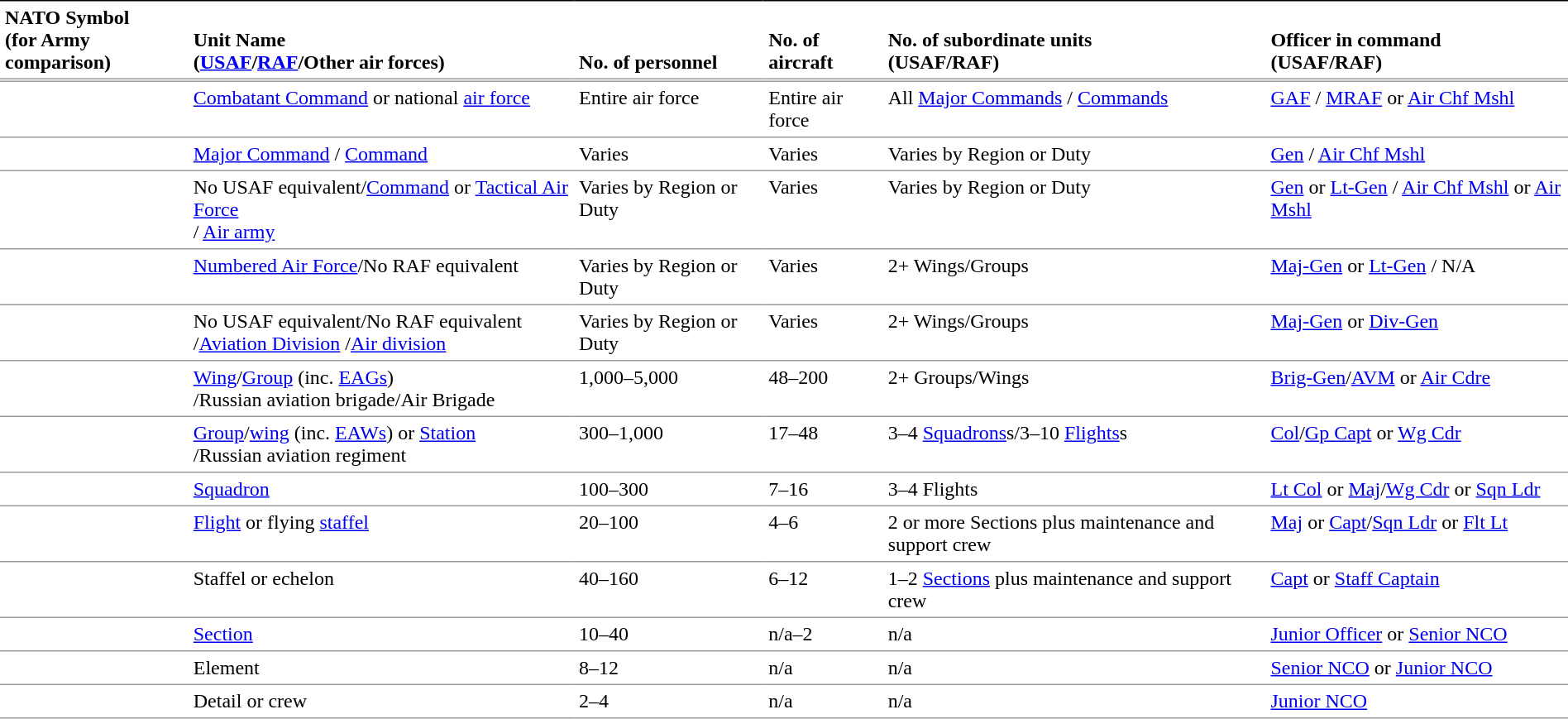<table border="1" cellpadding="4" cellspacing="0" style="margin:auto; border-collapse:collapse; border:0 none; vertical-align:top;" frame="void" rules="rows">
<tr style="vertical-align:bottom; border-bottom:3px double #999;">
<th align=left>NATO Symbol<br>(for Army comparison)</th>
<th align=left>Unit Name<br>(<a href='#'>USAF</a>/<a href='#'>RAF</a>/Other air forces)</th>
<th align=left>No. of personnel</th>
<th align=left>No. of aircraft</th>
<th align=left>No. of subordinate units<br>(USAF/RAF)</th>
<th align=left>Officer in command<br>(USAF/RAF)</th>
</tr>
<tr style="vertical-align:top; border-bottom:1px solid #999;">
<td><br></td>
<td><a href='#'>Combatant Command</a> or national <a href='#'>air force</a></td>
<td>Entire air force</td>
<td>Entire air force</td>
<td>All <a href='#'>Major Commands</a> / <a href='#'>Commands</a></td>
<td><a href='#'>GAF</a> / <a href='#'>MRAF</a> or <a href='#'>Air Chf Mshl</a></td>
</tr>
<tr style="vertical-align:top; border-bottom:1px solid #999;">
<td><br></td>
<td><a href='#'>Major Command</a> / <a href='#'>Command</a></td>
<td>Varies</td>
<td>Varies</td>
<td>Varies by Region or Duty</td>
<td><a href='#'>Gen</a> / <a href='#'>Air Chf Mshl</a></td>
</tr>
<tr style="vertical-align:top; border-bottom:1px solid #999;">
<td><br></td>
<td>No USAF equivalent/<a href='#'>Command</a> or <a href='#'>Tactical Air Force</a><br>/ <a href='#'>Air army</a></td>
<td>Varies by Region or Duty</td>
<td>Varies</td>
<td>Varies by Region or Duty</td>
<td><a href='#'>Gen</a> or <a href='#'>Lt-Gen</a> / <a href='#'>Air Chf Mshl</a> or <a href='#'>Air Mshl</a></td>
</tr>
<tr style="vertical-align:top; border-bottom:1px solid #999;">
<td><br></td>
<td><a href='#'>Numbered Air Force</a>/No RAF equivalent</td>
<td>Varies by Region or Duty</td>
<td>Varies</td>
<td>2+ Wings/Groups</td>
<td><a href='#'>Maj-Gen</a> or <a href='#'>Lt-Gen</a> / N/A</td>
</tr>
<tr style="vertical-align:top; border-bottom:1px solid #999;">
<td><br></td>
<td>No USAF equivalent/No RAF equivalent<br>/<a href='#'>Aviation Division</a> /<a href='#'>Air division</a></td>
<td>Varies by Region or Duty</td>
<td>Varies</td>
<td>2+ Wings/Groups</td>
<td><a href='#'>Maj-Gen</a> or <a href='#'>Div-Gen</a></td>
</tr>
<tr style="vertical-align:top; border-bottom:1px solid #999;">
<td><br></td>
<td><a href='#'>Wing</a>/<a href='#'>Group</a> (inc. <a href='#'>EAGs</a>)<br>/Russian aviation brigade/Air Brigade</td>
<td>1,000–5,000</td>
<td>48–200</td>
<td>2+ Groups/Wings</td>
<td><a href='#'>Brig-Gen</a>/<a href='#'>AVM</a> or <a href='#'>Air Cdre</a></td>
</tr>
<tr style="vertical-align:top; border-bottom:1px solid #999;">
<td><br></td>
<td><a href='#'>Group</a>/<a href='#'>wing</a> (inc. <a href='#'>EAWs</a>) or <a href='#'>Station</a><br>/Russian aviation regiment</td>
<td>300–1,000</td>
<td>17–48</td>
<td>3–4 <a href='#'>Squadrons</a>s/3–10 <a href='#'>Flights</a>s</td>
<td><a href='#'>Col</a>/<a href='#'>Gp Capt</a> or <a href='#'>Wg Cdr</a></td>
</tr>
<tr style="vertical-align:top; border-bottom:1px solid #999;">
<td><br></td>
<td><a href='#'>Squadron</a></td>
<td>100–300</td>
<td>7–16</td>
<td>3–4 Flights</td>
<td><a href='#'>Lt Col</a> or <a href='#'>Maj</a>/<a href='#'>Wg Cdr</a> or <a href='#'>Sqn Ldr</a></td>
</tr>
<tr style="vertical-align:top; border-bottom:1px solid #999;">
<td><br></td>
<td><a href='#'>Flight</a> or flying <a href='#'>staffel</a></td>
<td>20–100</td>
<td>4–6</td>
<td>2 or more Sections plus maintenance and support crew</td>
<td><a href='#'>Maj</a> or <a href='#'>Capt</a>/<a href='#'>Sqn Ldr</a> or <a href='#'>Flt Lt</a></td>
</tr>
<tr style="vertical-align:top; border-bottom:1px solid #999;">
<td><br></td>
<td>Staffel or echelon</td>
<td>40–160</td>
<td>6–12</td>
<td>1–2 <a href='#'>Sections</a> plus maintenance and support crew</td>
<td><a href='#'>Capt</a> or <a href='#'>Staff Captain</a></td>
</tr>
<tr style="vertical-align:top; border-bottom:1px solid #999;">
<td><br></td>
<td><a href='#'>Section</a></td>
<td>10–40</td>
<td>n/a–2</td>
<td>n/a</td>
<td><a href='#'>Junior Officer</a> or <a href='#'>Senior NCO</a></td>
</tr>
<tr style="vertical-align:top; border-bottom:1px solid #999;">
<td><br></td>
<td>Element</td>
<td>8–12</td>
<td>n/a</td>
<td>n/a</td>
<td><a href='#'>Senior NCO</a> or <a href='#'>Junior NCO</a></td>
</tr>
<tr style="vertical-align:top; border-bottom:1px solid #999;">
<td><br></td>
<td>Detail or crew</td>
<td>2–4</td>
<td>n/a</td>
<td>n/a</td>
<td><a href='#'>Junior NCO</a></td>
</tr>
</table>
